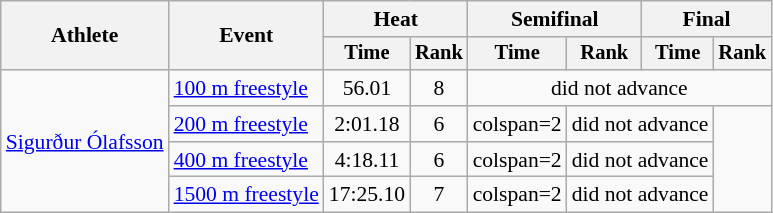<table class=wikitable style="font-size:90%">
<tr>
<th rowspan="2">Athlete</th>
<th rowspan="2">Event</th>
<th colspan="2">Heat</th>
<th colspan="2">Semifinal</th>
<th colspan="2">Final</th>
</tr>
<tr style="font-size:95%">
<th>Time</th>
<th>Rank</th>
<th>Time</th>
<th>Rank</th>
<th>Time</th>
<th>Rank</th>
</tr>
<tr align=center>
<td align=left rowspan=4><a href='#'>Sigurður Ólafsson</a></td>
<td align=left><a href='#'>100 m freestyle</a></td>
<td>56.01</td>
<td>8</td>
<td colspan=4>did not advance</td>
</tr>
<tr align=center>
<td align=left><a href='#'>200 m freestyle</a></td>
<td>2:01.18</td>
<td>6</td>
<td>colspan=2 </td>
<td colspan=2>did not advance</td>
</tr>
<tr align=center>
<td align=left><a href='#'>400 m freestyle</a></td>
<td>4:18.11</td>
<td>6</td>
<td>colspan=2 </td>
<td colspan=2>did not advance</td>
</tr>
<tr align=center>
<td align=left><a href='#'>1500 m freestyle</a></td>
<td>17:25.10</td>
<td>7</td>
<td>colspan=2 </td>
<td colspan=2>did not advance</td>
</tr>
</table>
